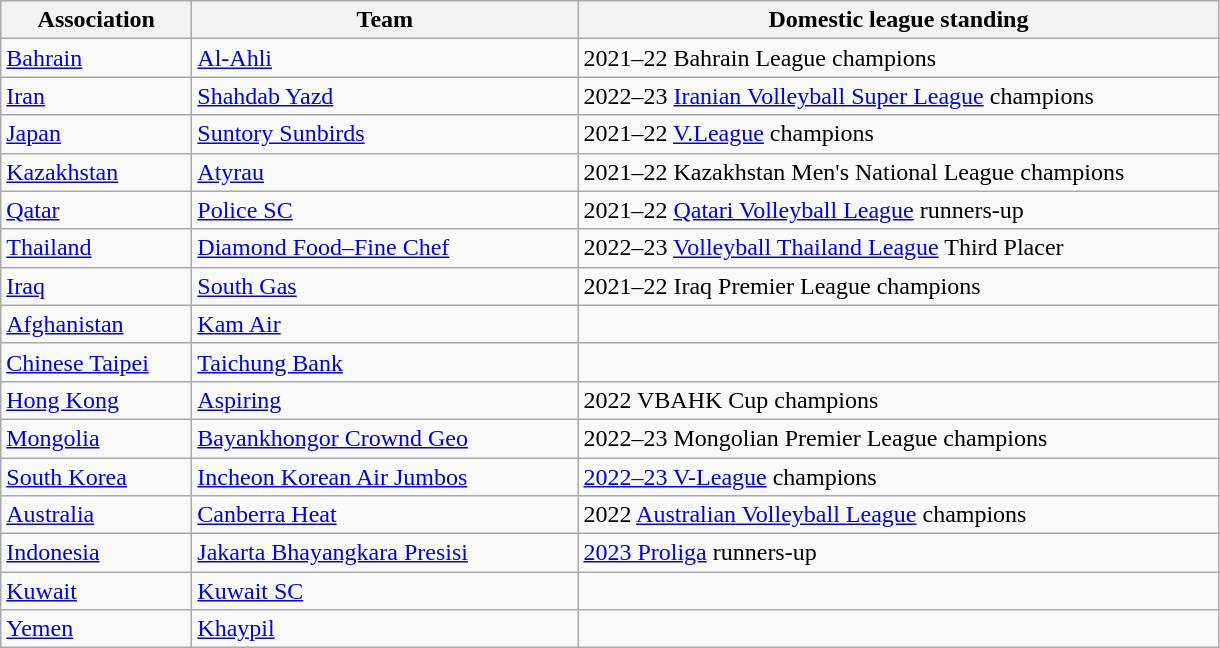<table class="wikitable">
<tr>
<th width=120>Association</th>
<th width=250>Team</th>
<th width=420>Domestic league standing</th>
</tr>
<tr>
<td> <a href='#'>Bahrain</a></td>
<td><a href='#'>Al-Ahli</a></td>
<td>2021–22 Bahrain League champions</td>
</tr>
<tr>
<td> <a href='#'>Iran</a></td>
<td><a href='#'>Shahdab Yazd</a></td>
<td>2022–23 <a href='#'>Iranian Volleyball Super League</a> champions</td>
</tr>
<tr>
<td> <a href='#'>Japan</a></td>
<td><a href='#'>Suntory Sunbirds</a></td>
<td>2021–22 <a href='#'>V.League</a> champions</td>
</tr>
<tr>
<td> <a href='#'>Kazakhstan</a></td>
<td><a href='#'>Atyrau</a></td>
<td>2021–22 Kazakhstan Men's National League champions</td>
</tr>
<tr>
<td> <a href='#'>Qatar</a></td>
<td><a href='#'>Police SC</a></td>
<td>2021–22 <a href='#'>Qatari Volleyball League</a> runners-up</td>
</tr>
<tr>
<td> <a href='#'>Thailand</a></td>
<td><a href='#'>Diamond Food–Fine Chef</a></td>
<td>2022–23 <a href='#'>Volleyball Thailand League</a> Third Placer</td>
</tr>
<tr>
<td> <a href='#'>Iraq</a></td>
<td><a href='#'>South Gas</a></td>
<td>2021–22 Iraq Premier League champions</td>
</tr>
<tr>
<td> <a href='#'>Afghanistan</a></td>
<td><a href='#'>Kam Air</a></td>
<td></td>
</tr>
<tr>
<td> <a href='#'>Chinese Taipei</a></td>
<td><a href='#'>Taichung Bank</a></td>
<td></td>
</tr>
<tr>
<td> <a href='#'>Hong Kong</a></td>
<td><a href='#'>Aspiring</a></td>
<td>2022 VBAHK Cup champions</td>
</tr>
<tr>
<td> <a href='#'>Mongolia</a></td>
<td><a href='#'>Bayankhongor Crownd Geo</a></td>
<td>2022–23 Mongolian Premier League champions</td>
</tr>
<tr>
<td> <a href='#'>South Korea</a></td>
<td><a href='#'>Incheon Korean Air Jumbos</a></td>
<td><a href='#'>2022–23 V-League</a> champions</td>
</tr>
<tr>
<td> <a href='#'>Australia</a></td>
<td><a href='#'>Canberra Heat</a></td>
<td>2022 <a href='#'>Australian Volleyball League</a> champions</td>
</tr>
<tr>
<td> <a href='#'>Indonesia</a></td>
<td><a href='#'>Jakarta Bhayangkara Presisi</a></td>
<td><a href='#'>2023 Proliga</a> runners-up</td>
</tr>
<tr>
<td> <a href='#'>Kuwait</a></td>
<td><a href='#'>Kuwait SC</a></td>
<td></td>
</tr>
<tr>
<td> <a href='#'>Yemen</a></td>
<td><a href='#'>Khaypil</a></td>
<td></td>
</tr>
</table>
